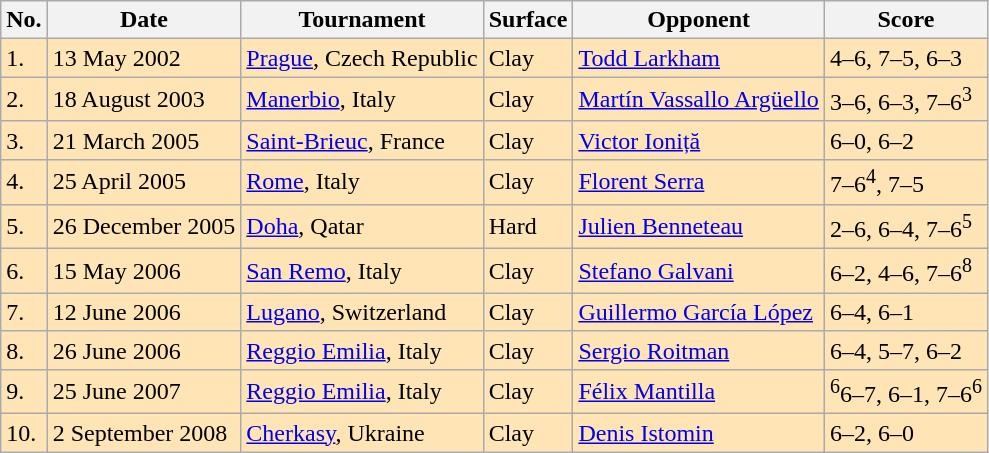<table class="wikitable">
<tr>
<th>No.</th>
<th>Date</th>
<th>Tournament</th>
<th>Surface</th>
<th>Opponent</th>
<th>Score</th>
</tr>
<tr bgcolor="moccasin">
<td>1.</td>
<td>13 May 2002</td>
<td><a href='#'>Prague</a>, Czech Republic</td>
<td>Clay</td>
<td> <a href='#'>Todd Larkham</a></td>
<td>4–6, 7–5, 6–3</td>
</tr>
<tr bgcolor="moccasin">
<td>2.</td>
<td>18 August 2003</td>
<td><a href='#'>Manerbio</a>, Italy</td>
<td>Clay</td>
<td> <a href='#'>Martín Vassallo Argüello</a></td>
<td>3–6, 6–3, 7–6<sup>3</sup></td>
</tr>
<tr bgcolor="moccasin">
<td>3.</td>
<td>21 March 2005</td>
<td><a href='#'>Saint-Brieuc</a>, France</td>
<td>Clay</td>
<td> <a href='#'>Victor Ioniță</a></td>
<td>6–0, 6–2</td>
</tr>
<tr bgcolor="moccasin">
<td>4.</td>
<td>25 April 2005</td>
<td><a href='#'>Rome</a>, Italy</td>
<td>Clay</td>
<td> <a href='#'>Florent Serra</a></td>
<td>7–6<sup>4</sup>, 7–5</td>
</tr>
<tr bgcolor="moccasin">
<td>5.</td>
<td>26 December 2005</td>
<td><a href='#'>Doha</a>, Qatar</td>
<td>Hard</td>
<td> <a href='#'>Julien Benneteau</a></td>
<td>2–6, 6–4, 7–6<sup>5</sup></td>
</tr>
<tr bgcolor="moccasin">
<td>6.</td>
<td>15 May 2006</td>
<td><a href='#'>San Remo</a>, Italy</td>
<td>Clay</td>
<td> <a href='#'>Stefano Galvani</a></td>
<td>6–2, 4–6, 7–6<sup>8</sup></td>
</tr>
<tr bgcolor="moccasin">
<td>7.</td>
<td>12 June 2006</td>
<td><a href='#'>Lugano</a>, Switzerland</td>
<td>Clay</td>
<td> <a href='#'>Guillermo García López</a></td>
<td>6–4, 6–1</td>
</tr>
<tr bgcolor="moccasin">
<td>8.</td>
<td>26 June 2006</td>
<td><a href='#'>Reggio Emilia</a>, Italy</td>
<td>Clay</td>
<td> <a href='#'>Sergio Roitman</a></td>
<td>6–4, 5–7, 6–2</td>
</tr>
<tr bgcolor="moccasin">
<td>9.</td>
<td>25 June 2007</td>
<td><a href='#'>Reggio Emilia</a>, Italy</td>
<td>Clay</td>
<td> <a href='#'>Félix Mantilla</a></td>
<td><sup>6</sup>6–7, 6–1, 7–6<sup>6</sup></td>
</tr>
<tr bgcolor="moccasin">
<td>10.</td>
<td>2 September 2008</td>
<td><a href='#'>Cherkasy</a>, Ukraine</td>
<td>Clay</td>
<td> <a href='#'>Denis Istomin</a></td>
<td>6–2, 6–0</td>
</tr>
</table>
